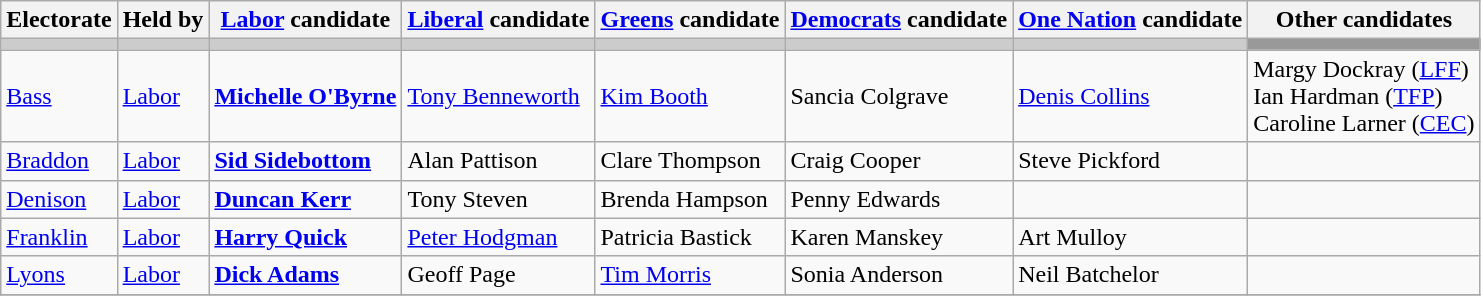<table class="wikitable">
<tr>
<th>Electorate</th>
<th>Held by</th>
<th><a href='#'>Labor</a> candidate</th>
<th><a href='#'>Liberal</a> candidate</th>
<th><a href='#'>Greens</a> candidate</th>
<th><a href='#'>Democrats</a> candidate</th>
<th><a href='#'>One Nation</a> candidate</th>
<th>Other candidates</th>
</tr>
<tr bgcolor="#cccccc">
<td></td>
<td></td>
<td></td>
<td></td>
<td></td>
<td></td>
<td></td>
<td bgcolor="#999999"></td>
</tr>
<tr>
<td><a href='#'>Bass</a></td>
<td><a href='#'>Labor</a></td>
<td><strong><a href='#'>Michelle O'Byrne</a></strong></td>
<td><a href='#'>Tony Benneworth</a></td>
<td><a href='#'>Kim Booth</a></td>
<td>Sancia Colgrave</td>
<td><a href='#'>Denis Collins</a></td>
<td>Margy Dockray (<a href='#'>LFF</a>)<br>Ian Hardman (<a href='#'>TFP</a>)<br>Caroline Larner (<a href='#'>CEC</a>)</td>
</tr>
<tr>
<td><a href='#'>Braddon</a></td>
<td><a href='#'>Labor</a></td>
<td><strong><a href='#'>Sid Sidebottom</a></strong></td>
<td>Alan Pattison</td>
<td>Clare Thompson</td>
<td>Craig Cooper</td>
<td>Steve Pickford</td>
<td></td>
</tr>
<tr>
<td><a href='#'>Denison</a></td>
<td><a href='#'>Labor</a></td>
<td><strong><a href='#'>Duncan Kerr</a></strong></td>
<td>Tony Steven</td>
<td>Brenda Hampson</td>
<td>Penny Edwards</td>
<td></td>
<td></td>
</tr>
<tr>
<td><a href='#'>Franklin</a></td>
<td><a href='#'>Labor</a></td>
<td><strong><a href='#'>Harry Quick</a></strong></td>
<td><a href='#'>Peter Hodgman</a></td>
<td>Patricia Bastick</td>
<td>Karen Manskey</td>
<td>Art Mulloy</td>
<td></td>
</tr>
<tr>
<td><a href='#'>Lyons</a></td>
<td><a href='#'>Labor</a></td>
<td><strong><a href='#'>Dick Adams</a></strong></td>
<td>Geoff Page</td>
<td><a href='#'>Tim Morris</a></td>
<td>Sonia Anderson</td>
<td>Neil Batchelor</td>
<td></td>
</tr>
<tr>
</tr>
</table>
